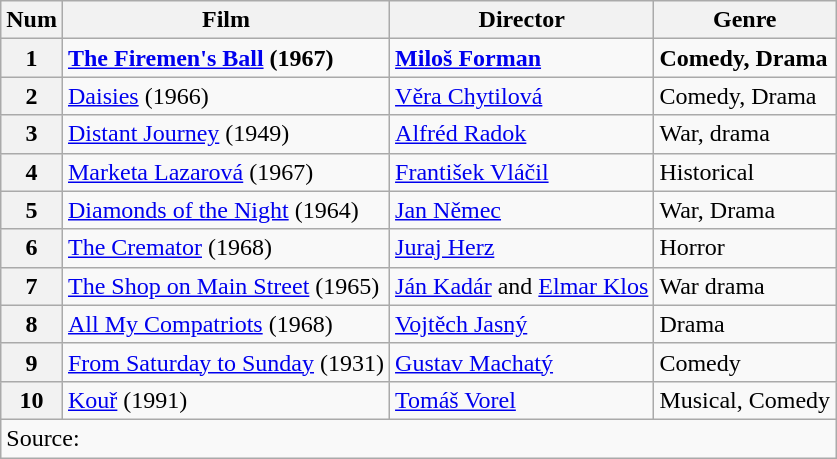<table class="wikitable">
<tr>
<th>Num</th>
<th>Film</th>
<th>Director</th>
<th>Genre</th>
</tr>
<tr>
<th><strong>1</strong></th>
<td><strong><a href='#'>The Firemen's Ball</a> (1967)</strong></td>
<td><strong><a href='#'>Miloš Forman</a></strong></td>
<td><strong>Comedy, Drama</strong></td>
</tr>
<tr>
<th>2</th>
<td><a href='#'>Daisies</a> (1966)</td>
<td><a href='#'>Věra Chytilová</a></td>
<td>Comedy, Drama</td>
</tr>
<tr>
<th>3</th>
<td><a href='#'>Distant Journey</a> (1949)</td>
<td><a href='#'>Alfréd Radok</a></td>
<td>War, drama</td>
</tr>
<tr>
<th>4</th>
<td><a href='#'>Marketa Lazarová</a> (1967)</td>
<td><a href='#'>František Vláčil</a></td>
<td>Historical</td>
</tr>
<tr>
<th>5</th>
<td><a href='#'>Diamonds of the Night</a> (1964)</td>
<td><a href='#'>Jan Němec</a></td>
<td>War, Drama</td>
</tr>
<tr>
<th>6</th>
<td><a href='#'>The Cremator</a> (1968)</td>
<td><a href='#'>Juraj Herz</a></td>
<td>Horror</td>
</tr>
<tr>
<th>7</th>
<td><a href='#'>The Shop on Main Street</a> (1965)</td>
<td><a href='#'>Ján Kadár</a> and <a href='#'>Elmar Klos</a></td>
<td>War drama</td>
</tr>
<tr>
<th>8</th>
<td><a href='#'>All My Compatriots</a> (1968)</td>
<td><a href='#'>Vojtěch Jasný</a></td>
<td>Drama</td>
</tr>
<tr>
<th>9</th>
<td><a href='#'>From Saturday to Sunday</a> (1931)</td>
<td><a href='#'>Gustav Machatý</a></td>
<td>Comedy</td>
</tr>
<tr>
<th>10</th>
<td><a href='#'>Kouř</a> (1991)</td>
<td><a href='#'>Tomáš Vorel</a></td>
<td>Musical, Comedy</td>
</tr>
<tr>
<td colspan="4">Source:</td>
</tr>
</table>
